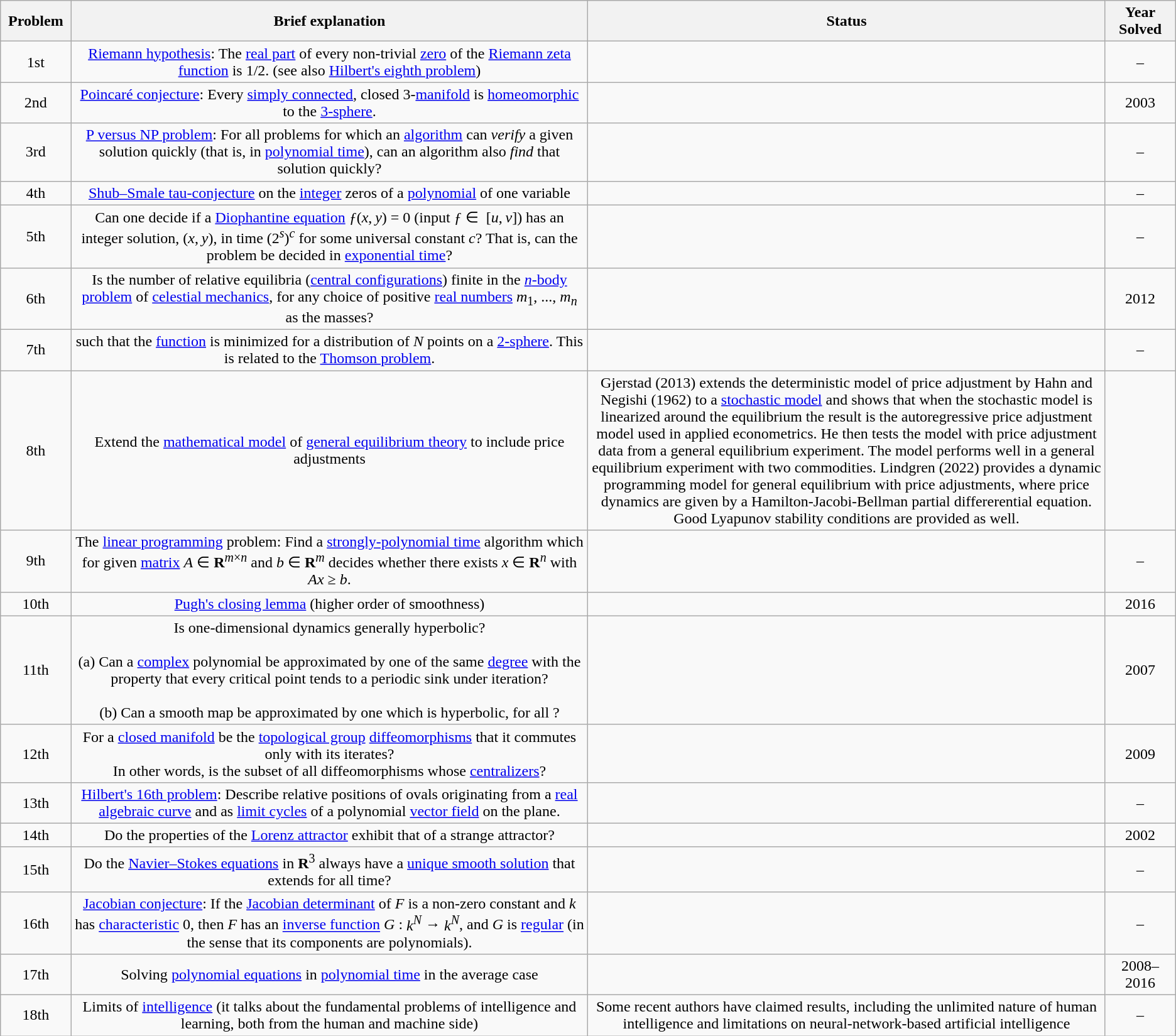<table class="wikitable sortable" style="text-align:center">
<tr>
<th width=6%>Problem</th>
<th width=44% class="unsortable">Brief explanation</th>
<th width=44%>Status</th>
<th width=6%>Year Solved</th>
</tr>
<tr>
<td>1st</td>
<td><a href='#'>Riemann hypothesis</a>: The <a href='#'>real part</a> of every non-trivial <a href='#'>zero</a> of the <a href='#'>Riemann zeta function</a> is 1/2. (see also <a href='#'>Hilbert's eighth problem</a>)</td>
<td></td>
<td>–</td>
</tr>
<tr>
<td>2nd</td>
<td><a href='#'>Poincaré conjecture</a>: Every <a href='#'>simply connected</a>, closed 3-<a href='#'>manifold</a> is <a href='#'>homeomorphic</a> to the <a href='#'>3-sphere</a>.</td>
<td></td>
<td>2003</td>
</tr>
<tr>
<td>3rd</td>
<td><a href='#'>P versus NP problem</a>: For all problems for which an <a href='#'>algorithm</a> can <em>verify</em> a given solution quickly (that is, in <a href='#'>polynomial time</a>), can an algorithm also <em>find</em> that solution quickly?</td>
<td></td>
<td>–</td>
</tr>
<tr>
<td>4th</td>
<td><a href='#'>Shub–Smale tau-conjecture</a> on the <a href='#'>integer</a> zeros of a <a href='#'>polynomial</a> of one variable</td>
<td></td>
<td>–</td>
</tr>
<tr>
<td>5th</td>
<td>Can one decide if a <a href='#'>Diophantine equation</a> <em>ƒ</em>(<em>x</em>, <em>y</em>) = 0 (input <em>ƒ</em> ∈  [<em>u</em>, <em>v</em>]) has an integer solution, (<em>x</em>, <em>y</em>), in time (2<sup><em>s</em></sup>)<sup><em>c</em></sup> for some universal constant <em>c</em>? That is, can the problem be decided in <a href='#'>exponential time</a>?</td>
<td></td>
<td>–</td>
</tr>
<tr>
<td>6th</td>
<td>Is the number of relative equilibria (<a href='#'>central configurations</a>) finite in the <a href='#'><em>n</em>-body problem</a> of <a href='#'>celestial mechanics</a>, for any choice of positive <a href='#'>real numbers</a> <em>m</em><sub>1</sub>, ..., <em>m</em><sub><em>n</em></sub> as the masses?</td>
<td></td>
<td>2012</td>
</tr>
<tr>
<td>7th</td>
<td> such that the <a href='#'>function</a> is minimized for a distribution of <em>N</em> points on a <a href='#'>2-sphere</a>. This is related to the <a href='#'>Thomson problem</a>.</td>
<td></td>
<td>–</td>
</tr>
<tr>
<td>8th</td>
<td>Extend the <a href='#'>mathematical model</a> of <a href='#'>general equilibrium theory</a> to include price adjustments</td>
<td>Gjerstad (2013) extends the deterministic model of price adjustment by Hahn and Negishi (1962) to a <a href='#'>stochastic model</a> and shows that when the stochastic model is linearized around the equilibrium the result is the autoregressive price adjustment model used in applied econometrics. He then tests the model with price adjustment data from a general equilibrium experiment.  The model performs well in a general equilibrium experiment with two commodities. Lindgren (2022) provides a dynamic programming model for general equilibrium with price adjustments, where price dynamics are given by a Hamilton-Jacobi-Bellman partial differerential equation. Good Lyapunov stability conditions are provided as well.</td>
</tr>
<tr>
<td>9th</td>
<td>The <a href='#'>linear programming</a> problem: Find a <a href='#'>strongly-polynomial time</a> algorithm which for given <a href='#'>matrix</a> <em>A</em> ∈ <strong>R</strong><sup><em>m</em>×<em>n</em></sup> and <em>b</em> ∈ <strong>R</strong><sup><em>m</em></sup> decides whether there exists <em>x</em> ∈ <strong>R</strong><sup><em>n</em></sup> with <em>Ax</em> ≥ <em>b</em>.</td>
<td></td>
<td>–</td>
</tr>
<tr>
<td>10th</td>
<td><a href='#'>Pugh's closing lemma</a> (higher order of smoothness)</td>
<td></td>
<td>2016</td>
</tr>
<tr>
<td>11th</td>
<td>Is one-dimensional dynamics generally hyperbolic?<br><br>(a) Can a <a href='#'>complex</a> polynomial  be approximated by one of the same <a href='#'>degree</a> with the property that every critical point tends to a periodic sink under iteration?<br><br>(b) Can a smooth map  be  approximated by one which is hyperbolic, for all ?</td>
<td></td>
<td>2007</td>
</tr>
<tr>
<td>12th</td>
<td>For a <a href='#'>closed manifold</a> be the <a href='#'>topological group</a> <a href='#'>diffeomorphisms</a> that it commutes only with its iterates?<br>In other words, is the subset of all diffeomorphisms whose <a href='#'>centralizers</a>?</td>
<td></td>
<td>2009</td>
</tr>
<tr>
<td>13th</td>
<td><a href='#'>Hilbert's 16th problem</a>: Describe relative positions of ovals originating from a <a href='#'>real</a> <a href='#'>algebraic curve</a> and as <a href='#'>limit cycles</a> of a polynomial <a href='#'>vector field</a> on the plane.</td>
<td></td>
<td>–</td>
</tr>
<tr>
<td>14th</td>
<td>Do the properties of the <a href='#'>Lorenz attractor</a> exhibit that of a strange attractor?</td>
<td></td>
<td>2002</td>
</tr>
<tr>
<td>15th</td>
<td>Do the <a href='#'>Navier–Stokes equations</a> in <strong>R</strong><sup>3</sup> always have a <a href='#'>unique smooth solution</a> that extends for all time?</td>
<td></td>
<td>–</td>
</tr>
<tr>
<td>16th</td>
<td><a href='#'>Jacobian conjecture</a>: If the <a href='#'>Jacobian determinant</a> of <em>F</em> is a non-zero constant and <em>k</em> has <a href='#'>characteristic</a> 0, then <em>F</em> has an <a href='#'>inverse function</a> <em>G</em> : <em>k<sup>N</sup></em> → <em>k<sup>N</sup></em>, and <em>G</em> is <a href='#'>regular</a> (in the sense that its components are polynomials).</td>
<td></td>
<td>–</td>
</tr>
<tr>
<td>17th</td>
<td>Solving <a href='#'>polynomial equations</a> in <a href='#'>polynomial time</a> in the average case</td>
<td></td>
<td>2008–2016</td>
</tr>
<tr>
<td>18th</td>
<td>Limits of <a href='#'>intelligence</a> (it talks about the fundamental problems of intelligence and learning, both from the human and machine side)</td>
<td>Some recent authors have claimed results, including the unlimited nature of human intelligence and limitations on neural-network-based artificial intelligence</td>
<td>–</td>
</tr>
</table>
